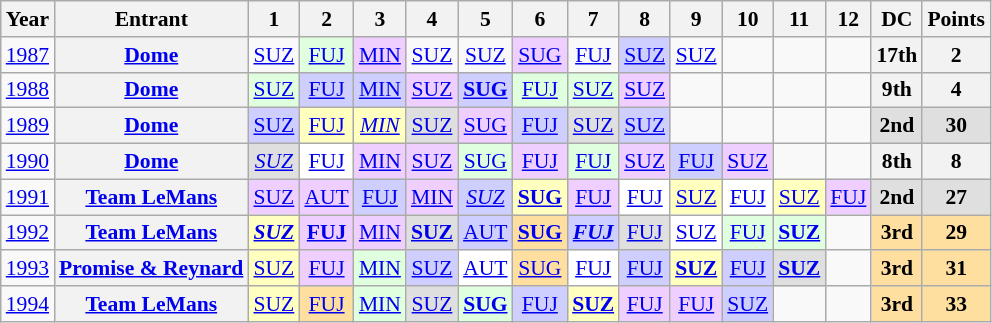<table class="wikitable" style="text-align:center; font-size:90%">
<tr>
<th>Year</th>
<th>Entrant</th>
<th>1</th>
<th>2</th>
<th>3</th>
<th>4</th>
<th>5</th>
<th>6</th>
<th>7</th>
<th>8</th>
<th>9</th>
<th>10</th>
<th>11</th>
<th>12</th>
<th>DC</th>
<th>Points</th>
</tr>
<tr>
<td><a href='#'>1987</a></td>
<th><a href='#'>Dome</a></th>
<td><a href='#'>SUZ</a></td>
<td style="background:#DFFFDF;"><a href='#'>FUJ</a><br></td>
<td style="background:#EFCFFF;"><a href='#'>MIN</a><br></td>
<td><a href='#'>SUZ</a></td>
<td><a href='#'>SUZ</a></td>
<td style="background:#EFCFFF;"><a href='#'>SUG</a><br></td>
<td><a href='#'>FUJ</a></td>
<td style="background:#CFCFFF;"><a href='#'>SUZ</a><br></td>
<td><a href='#'>SUZ</a></td>
<td></td>
<td></td>
<td></td>
<th>17th</th>
<th>2</th>
</tr>
<tr>
<td><a href='#'>1988</a></td>
<th><a href='#'>Dome</a></th>
<td style="background:#DFFFDF;"><a href='#'>SUZ</a><br></td>
<td style="background:#CFCFFF;"><a href='#'>FUJ</a><br></td>
<td style="background:#CFCFFF;"><a href='#'>MIN</a><br></td>
<td style="background:#EFCFFF;"><a href='#'>SUZ</a><br></td>
<td style="background:#CFCFFF;"><strong><a href='#'>SUG</a></strong><br></td>
<td style="background:#DFFFDF;"><a href='#'>FUJ</a><br></td>
<td style="background:#DFFFDF;"><a href='#'>SUZ</a><br></td>
<td style="background:#EFCFFF;"><a href='#'>SUZ</a><br></td>
<td></td>
<td></td>
<td></td>
<td></td>
<th>9th</th>
<th>4</th>
</tr>
<tr>
<td><a href='#'>1989</a></td>
<th><a href='#'>Dome</a></th>
<td style="background:#CFCFFF;"><a href='#'>SUZ</a><br></td>
<td style="background:#FFFFBF;"><a href='#'>FUJ</a><br></td>
<td style="background:#FFFFBF;"><em><a href='#'>MIN</a></em><br></td>
<td style="background:#DFDFDF;"><a href='#'>SUZ</a><br></td>
<td style="background:#EFCFFF;"><a href='#'>SUG</a><br></td>
<td style="background:#CFCFFF;"><a href='#'>FUJ</a><br></td>
<td style="background:#DFDFDF;"><a href='#'>SUZ</a><br></td>
<td style="background:#CFCFFF;"><a href='#'>SUZ</a><br></td>
<td></td>
<td></td>
<td></td>
<td></td>
<th style="background:#DFDFDF;">2nd</th>
<th style="background:#DFDFDF;">30</th>
</tr>
<tr>
<td><a href='#'>1990</a></td>
<th><a href='#'>Dome</a></th>
<td style="background:#DFDFDF;"><em><a href='#'>SUZ</a></em><br></td>
<td style="background:#FFFFFF;"><a href='#'>FUJ</a><br></td>
<td style="background:#EFCFFF;"><a href='#'>MIN</a><br></td>
<td style="background:#EFCFFF;"><a href='#'>SUZ</a><br></td>
<td style="background:#DFFFDF;"><a href='#'>SUG</a><br></td>
<td style="background:#EFCFFF;"><a href='#'>FUJ</a><br></td>
<td style="background:#DFFFDF;"><a href='#'>FUJ</a><br></td>
<td style="background:#EFCFFF;"><a href='#'>SUZ</a><br></td>
<td style="background:#CFCFFF;"><a href='#'>FUJ</a><br></td>
<td style="background:#EFCFFF;"><a href='#'>SUZ</a><br></td>
<td></td>
<td></td>
<th>8th</th>
<th>8</th>
</tr>
<tr>
<td><a href='#'>1991</a></td>
<th><a href='#'>Team LeMans</a></th>
<td style="background:#EFCFFF;"><a href='#'>SUZ</a><br></td>
<td style="background:#EFCFFF;"><a href='#'>AUT</a><br></td>
<td style="background:#CFCFFF;"><a href='#'>FUJ</a><br></td>
<td style="background:#EFCFFF;"><a href='#'>MIN</a><br></td>
<td style="background:#CFCFFF;"><em><a href='#'>SUZ</a></em><br></td>
<td style="background:#FFFFBF;"><strong><a href='#'>SUG</a></strong><br></td>
<td style="background:#EFCFFF;"><a href='#'>FUJ</a><br></td>
<td style="background:#FFFFFF;"><a href='#'>FUJ</a><br></td>
<td style="background:#FFFFBF;"><a href='#'>SUZ</a><br></td>
<td style="background:#FFFFFF;"><a href='#'>FUJ</a><br></td>
<td style="background:#FFFFBF;"><a href='#'>SUZ</a><br></td>
<td style="background:#EFCFFF;"><a href='#'>FUJ</a><br></td>
<th style="background:#DFDFDF;">2nd</th>
<th style="background:#DFDFDF;">27</th>
</tr>
<tr>
<td><a href='#'>1992</a></td>
<th><a href='#'>Team LeMans</a></th>
<td style="background:#FFFFBF;"><strong><em><a href='#'>SUZ</a></em></strong><br></td>
<td style="background:#EFCFFF;"><strong><a href='#'>FUJ</a></strong><br></td>
<td style="background:#EFCFFF;"><a href='#'>MIN</a><br></td>
<td style="background:#DFDFDF;"><strong><a href='#'>SUZ</a></strong><br></td>
<td style="background:#CFCFFF;"><a href='#'>AUT</a><br></td>
<td style="background:#FFDF9F;"><strong><a href='#'>SUG</a></strong><br></td>
<td style="background:#CFCFFF;"><strong><em><a href='#'>FUJ</a></em></strong><br></td>
<td style="background:#DFDFDF;"><a href='#'>FUJ</a><br></td>
<td style="background:#FFFFFF;"><a href='#'>SUZ</a><br></td>
<td style="background:#DFFFDF;"><a href='#'>FUJ</a><br></td>
<td style="background:#DFFFDF;"><strong><a href='#'>SUZ</a></strong><br></td>
<td></td>
<th style="background:#FFDF9F;">3rd</th>
<th style="background:#FFDF9F;">29</th>
</tr>
<tr>
<td><a href='#'>1993</a></td>
<th><a href='#'>Promise & Reynard</a></th>
<td style="background:#FFFFBF;"><a href='#'>SUZ</a><br></td>
<td style="background:#EFCFFF;"><a href='#'>FUJ</a><br></td>
<td style="background:#DFFFDF;"><a href='#'>MIN</a><br></td>
<td style="background:#CFCFFF;"><a href='#'>SUZ</a><br></td>
<td style="background:#FFFFFF;"><a href='#'>AUT</a><br></td>
<td style="background:#FFDF9F;"><a href='#'>SUG</a><br></td>
<td style="background:#FFFFFF;"><a href='#'>FUJ</a><br></td>
<td style="background:#CFCFFF;"><a href='#'>FUJ</a><br></td>
<td style="background:#FFFFBF;"><strong><a href='#'>SUZ</a></strong><br></td>
<td style="background:#CFCFFF;"><a href='#'>FUJ</a><br></td>
<td style="background:#DFDFDF;"><strong><a href='#'>SUZ</a></strong><br></td>
<td></td>
<th style="background:#FFDF9F;">3rd</th>
<th style="background:#FFDF9F;">31</th>
</tr>
<tr>
<td><a href='#'>1994</a></td>
<th><a href='#'>Team LeMans</a></th>
<td style="background:#FFFFBF;"><a href='#'>SUZ</a><br></td>
<td style="background:#FFDF9F;"><a href='#'>FUJ</a><br></td>
<td style="background:#DFFFDF;"><a href='#'>MIN</a><br></td>
<td style="background:#DFDFDF;"><a href='#'>SUZ</a><br></td>
<td style="background:#DFFFDF;"><strong><a href='#'>SUG</a></strong><br></td>
<td style="background:#CFCFFF;"><a href='#'>FUJ</a><br></td>
<td style="background:#FFFFBF;"><strong><a href='#'>SUZ</a></strong><br></td>
<td style="background:#EFCFFF;"><a href='#'>FUJ</a><br></td>
<td style="background:#EFCFFF;"><a href='#'>FUJ</a><br></td>
<td style="background:#CFCFFF;"><a href='#'>SUZ</a><br></td>
<td></td>
<td></td>
<th style="background:#FFDF9F;">3rd</th>
<th style="background:#FFDF9F;">33</th>
</tr>
</table>
